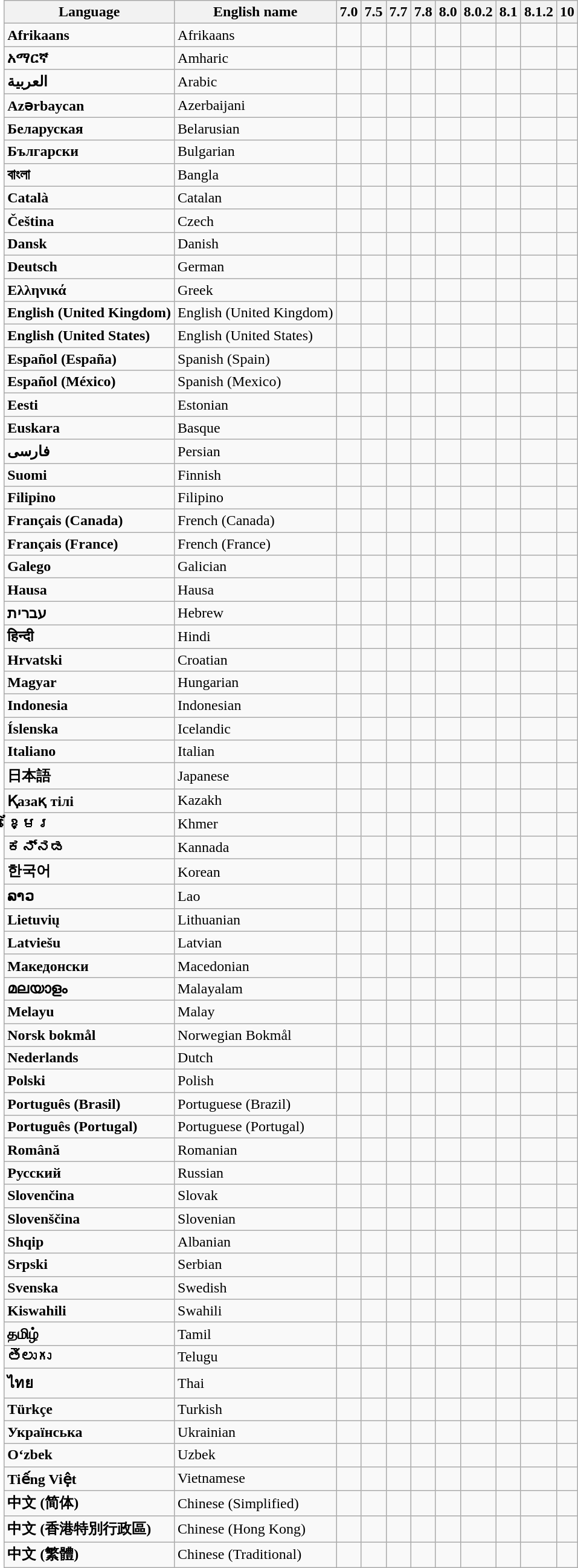<table class="wikitable sortable mw-collapsible">
<tr>
<th>Language</th>
<th>English name</th>
<th>7.0</th>
<th>7.5</th>
<th>7.7</th>
<th>7.8</th>
<th>8.0</th>
<th>8.0.2</th>
<th>8.1</th>
<th>8.1.2</th>
<th>10</th>
</tr>
<tr>
<td><strong>Afrikaans</strong></td>
<td>Afrikaans</td>
<td></td>
<td></td>
<td></td>
<td></td>
<td></td>
<td></td>
<td></td>
<td></td>
<td></td>
</tr>
<tr>
<td><strong>አማርኛ</strong></td>
<td>Amharic</td>
<td></td>
<td></td>
<td></td>
<td></td>
<td></td>
<td></td>
<td></td>
<td></td>
<td></td>
</tr>
<tr>
<td><strong>العربية</strong></td>
<td>Arabic</td>
<td></td>
<td></td>
<td></td>
<td></td>
<td></td>
<td></td>
<td></td>
<td></td>
<td></td>
</tr>
<tr>
<td><strong>Azərbaycan</strong></td>
<td>Azerbaijani</td>
<td></td>
<td></td>
<td></td>
<td></td>
<td></td>
<td></td>
<td></td>
<td></td>
<td></td>
</tr>
<tr>
<td><strong>Беларуская</strong></td>
<td>Belarusian</td>
<td></td>
<td></td>
<td></td>
<td></td>
<td></td>
<td></td>
<td></td>
<td></td>
<td></td>
</tr>
<tr>
<td><strong>Български</strong></td>
<td>Bulgarian</td>
<td></td>
<td></td>
<td></td>
<td></td>
<td></td>
<td></td>
<td></td>
<td></td>
<td></td>
</tr>
<tr>
<td><strong>বাংলা</strong></td>
<td>Bangla</td>
<td></td>
<td></td>
<td></td>
<td></td>
<td></td>
<td></td>
<td></td>
<td></td>
<td></td>
</tr>
<tr>
<td><strong>Català</strong></td>
<td>Catalan</td>
<td></td>
<td></td>
<td></td>
<td></td>
<td></td>
<td></td>
<td></td>
<td></td>
<td></td>
</tr>
<tr>
<td><strong>Čeština</strong></td>
<td>Czech</td>
<td></td>
<td></td>
<td></td>
<td></td>
<td></td>
<td></td>
<td></td>
<td></td>
<td></td>
</tr>
<tr>
<td><strong>Dansk</strong></td>
<td>Danish</td>
<td></td>
<td></td>
<td></td>
<td></td>
<td></td>
<td></td>
<td></td>
<td></td>
<td></td>
</tr>
<tr>
<td><strong>Deutsch</strong></td>
<td>German</td>
<td></td>
<td></td>
<td></td>
<td></td>
<td></td>
<td></td>
<td></td>
<td></td>
<td></td>
</tr>
<tr>
<td><strong>Ελληνικά</strong></td>
<td>Greek</td>
<td></td>
<td></td>
<td></td>
<td></td>
<td></td>
<td></td>
<td></td>
<td></td>
<td></td>
</tr>
<tr>
<td><strong>English (United Kingdom)</strong></td>
<td>English (United Kingdom)</td>
<td></td>
<td></td>
<td></td>
<td></td>
<td></td>
<td></td>
<td></td>
<td></td>
<td></td>
</tr>
<tr>
<td><strong>English (United States)</strong></td>
<td>English (United States)</td>
<td></td>
<td></td>
<td></td>
<td></td>
<td></td>
<td></td>
<td></td>
<td></td>
<td></td>
</tr>
<tr>
<td><strong>Español (España)</strong></td>
<td>Spanish (Spain)</td>
<td></td>
<td></td>
<td></td>
<td></td>
<td></td>
<td></td>
<td></td>
<td></td>
<td></td>
</tr>
<tr>
<td><strong>Español (México)</strong></td>
<td>Spanish (Mexico)</td>
<td></td>
<td></td>
<td></td>
<td></td>
<td></td>
<td></td>
<td></td>
<td></td>
<td></td>
</tr>
<tr>
<td><strong>Eesti</strong></td>
<td>Estonian</td>
<td></td>
<td></td>
<td></td>
<td></td>
<td></td>
<td></td>
<td></td>
<td></td>
<td></td>
</tr>
<tr>
<td><strong>Euskara</strong></td>
<td>Basque</td>
<td></td>
<td></td>
<td></td>
<td></td>
<td></td>
<td></td>
<td></td>
<td></td>
<td></td>
</tr>
<tr>
<td><strong>فارسى</strong></td>
<td>Persian</td>
<td></td>
<td></td>
<td></td>
<td></td>
<td></td>
<td></td>
<td></td>
<td></td>
<td></td>
</tr>
<tr>
<td><strong>Suomi</strong></td>
<td>Finnish</td>
<td></td>
<td></td>
<td></td>
<td></td>
<td></td>
<td></td>
<td></td>
<td></td>
<td></td>
</tr>
<tr>
<td><strong>Filipino</strong></td>
<td>Filipino</td>
<td></td>
<td></td>
<td></td>
<td></td>
<td></td>
<td></td>
<td></td>
<td></td>
<td></td>
</tr>
<tr>
<td><strong>Français (Canada)</strong></td>
<td>French (Canada)</td>
<td></td>
<td></td>
<td></td>
<td></td>
<td></td>
<td></td>
<td></td>
<td></td>
<td></td>
</tr>
<tr>
<td><strong>Français (France)</strong></td>
<td>French (France)</td>
<td></td>
<td></td>
<td></td>
<td></td>
<td></td>
<td></td>
<td></td>
<td></td>
<td></td>
</tr>
<tr>
<td><strong>Galego</strong></td>
<td>Galician</td>
<td></td>
<td></td>
<td></td>
<td></td>
<td></td>
<td></td>
<td></td>
<td></td>
<td></td>
</tr>
<tr>
<td><strong>Hausa</strong></td>
<td>Hausa</td>
<td></td>
<td></td>
<td></td>
<td></td>
<td></td>
<td></td>
<td></td>
<td></td>
<td></td>
</tr>
<tr>
<td><strong>עברית</strong></td>
<td>Hebrew</td>
<td></td>
<td></td>
<td></td>
<td></td>
<td></td>
<td></td>
<td></td>
<td></td>
<td></td>
</tr>
<tr>
<td><strong>हिन्दी</strong></td>
<td>Hindi</td>
<td></td>
<td></td>
<td></td>
<td></td>
<td></td>
<td></td>
<td></td>
<td></td>
<td></td>
</tr>
<tr>
<td><strong>Hrvatski</strong></td>
<td>Croatian</td>
<td></td>
<td></td>
<td></td>
<td></td>
<td></td>
<td></td>
<td></td>
<td></td>
<td></td>
</tr>
<tr>
<td><strong>Magyar</strong></td>
<td>Hungarian</td>
<td></td>
<td></td>
<td></td>
<td></td>
<td></td>
<td></td>
<td></td>
<td></td>
<td></td>
</tr>
<tr>
<td><strong>Indonesia</strong></td>
<td>Indonesian</td>
<td></td>
<td></td>
<td></td>
<td></td>
<td></td>
<td></td>
<td></td>
<td></td>
<td></td>
</tr>
<tr>
<td><strong>Íslenska</strong></td>
<td>Icelandic</td>
<td></td>
<td></td>
<td></td>
<td></td>
<td></td>
<td></td>
<td></td>
<td></td>
<td></td>
</tr>
<tr>
<td><strong>Italiano</strong></td>
<td>Italian</td>
<td></td>
<td></td>
<td></td>
<td></td>
<td></td>
<td></td>
<td></td>
<td></td>
<td></td>
</tr>
<tr>
<td><strong>日本語</strong></td>
<td>Japanese</td>
<td></td>
<td></td>
<td></td>
<td></td>
<td></td>
<td></td>
<td></td>
<td></td>
<td></td>
</tr>
<tr>
<td><strong>Қазақ тілі</strong></td>
<td>Kazakh</td>
<td></td>
<td></td>
<td></td>
<td></td>
<td></td>
<td></td>
<td></td>
<td></td>
<td></td>
</tr>
<tr>
<td><strong>ខ្មែរ</strong></td>
<td>Khmer</td>
<td></td>
<td></td>
<td></td>
<td></td>
<td></td>
<td></td>
<td></td>
<td></td>
<td></td>
</tr>
<tr>
<td><strong>ಕನ್ನಡ</strong></td>
<td>Kannada</td>
<td></td>
<td></td>
<td></td>
<td></td>
<td></td>
<td></td>
<td></td>
<td></td>
<td></td>
</tr>
<tr>
<td><strong>한국어</strong></td>
<td>Korean</td>
<td></td>
<td></td>
<td></td>
<td></td>
<td></td>
<td></td>
<td></td>
<td></td>
<td></td>
</tr>
<tr>
<td><strong>ລາວ</strong></td>
<td>Lao</td>
<td></td>
<td></td>
<td></td>
<td></td>
<td></td>
<td></td>
<td></td>
<td></td>
<td></td>
</tr>
<tr>
<td><strong>Lietuvių</strong></td>
<td>Lithuanian</td>
<td></td>
<td></td>
<td></td>
<td></td>
<td></td>
<td></td>
<td></td>
<td></td>
<td></td>
</tr>
<tr>
<td><strong>Latviešu</strong></td>
<td>Latvian</td>
<td></td>
<td></td>
<td></td>
<td></td>
<td></td>
<td></td>
<td></td>
<td></td>
<td></td>
</tr>
<tr>
<td><strong>Македонски</strong></td>
<td>Macedonian</td>
<td></td>
<td></td>
<td></td>
<td></td>
<td></td>
<td></td>
<td></td>
<td></td>
<td></td>
</tr>
<tr>
<td><strong>മലയാളം</strong></td>
<td>Malayalam</td>
<td></td>
<td></td>
<td></td>
<td></td>
<td></td>
<td></td>
<td></td>
<td></td>
<td></td>
</tr>
<tr>
<td><strong>Melayu</strong></td>
<td>Malay</td>
<td></td>
<td></td>
<td></td>
<td></td>
<td></td>
<td></td>
<td></td>
<td></td>
<td></td>
</tr>
<tr>
<td><strong>Norsk bokmål</strong></td>
<td>Norwegian Bokmål</td>
<td></td>
<td></td>
<td></td>
<td></td>
<td></td>
<td></td>
<td></td>
<td></td>
<td></td>
</tr>
<tr>
<td><strong>Nederlands</strong></td>
<td>Dutch</td>
<td></td>
<td></td>
<td></td>
<td></td>
<td></td>
<td></td>
<td></td>
<td></td>
<td></td>
</tr>
<tr>
<td><strong>Polski</strong></td>
<td>Polish</td>
<td></td>
<td></td>
<td></td>
<td></td>
<td></td>
<td></td>
<td></td>
<td></td>
<td></td>
</tr>
<tr>
<td><strong>Português (Brasil)</strong></td>
<td>Portuguese (Brazil)</td>
<td></td>
<td></td>
<td></td>
<td></td>
<td></td>
<td></td>
<td></td>
<td></td>
<td></td>
</tr>
<tr>
<td><strong>Português (Portugal)</strong></td>
<td>Portuguese (Portugal)</td>
<td></td>
<td></td>
<td></td>
<td></td>
<td></td>
<td></td>
<td></td>
<td></td>
<td></td>
</tr>
<tr>
<td><strong>Română</strong></td>
<td>Romanian</td>
<td></td>
<td></td>
<td></td>
<td></td>
<td></td>
<td></td>
<td></td>
<td></td>
<td></td>
</tr>
<tr>
<td><strong>Русский</strong></td>
<td>Russian</td>
<td></td>
<td></td>
<td></td>
<td></td>
<td></td>
<td></td>
<td></td>
<td></td>
<td></td>
</tr>
<tr>
<td><strong>Slovenčina</strong></td>
<td>Slovak</td>
<td></td>
<td></td>
<td></td>
<td></td>
<td></td>
<td></td>
<td></td>
<td></td>
<td></td>
</tr>
<tr>
<td><strong>Slovenščina</strong></td>
<td>Slovenian</td>
<td></td>
<td></td>
<td></td>
<td></td>
<td></td>
<td></td>
<td></td>
<td></td>
<td></td>
</tr>
<tr>
<td><strong>Shqip</strong></td>
<td>Albanian</td>
<td></td>
<td></td>
<td></td>
<td></td>
<td></td>
<td></td>
<td></td>
<td></td>
<td></td>
</tr>
<tr>
<td><strong>Srpski</strong></td>
<td>Serbian</td>
<td></td>
<td></td>
<td></td>
<td></td>
<td></td>
<td></td>
<td></td>
<td></td>
<td></td>
</tr>
<tr>
<td><strong>Svenska</strong></td>
<td>Swedish</td>
<td></td>
<td></td>
<td></td>
<td></td>
<td></td>
<td></td>
<td></td>
<td></td>
<td></td>
</tr>
<tr>
<td><strong>Kiswahili</strong></td>
<td>Swahili</td>
<td></td>
<td></td>
<td></td>
<td></td>
<td></td>
<td></td>
<td></td>
<td></td>
<td></td>
</tr>
<tr>
<td><strong>தமிழ்</strong></td>
<td>Tamil</td>
<td></td>
<td></td>
<td></td>
<td></td>
<td></td>
<td></td>
<td></td>
<td></td>
<td></td>
</tr>
<tr>
<td><strong>తెలుగు</strong></td>
<td>Telugu</td>
<td></td>
<td></td>
<td></td>
<td></td>
<td></td>
<td></td>
<td></td>
<td></td>
<td></td>
</tr>
<tr>
<td><strong>ไทย</strong></td>
<td>Thai</td>
<td></td>
<td></td>
<td></td>
<td></td>
<td></td>
<td></td>
<td></td>
<td></td>
<td></td>
</tr>
<tr>
<td><strong>Türkçe</strong></td>
<td>Turkish</td>
<td></td>
<td></td>
<td></td>
<td></td>
<td></td>
<td></td>
<td></td>
<td></td>
<td></td>
</tr>
<tr>
<td><strong>Українська</strong></td>
<td>Ukrainian</td>
<td></td>
<td></td>
<td></td>
<td></td>
<td></td>
<td></td>
<td></td>
<td></td>
<td></td>
</tr>
<tr>
<td><strong>O‘zbek</strong></td>
<td>Uzbek</td>
<td></td>
<td></td>
<td></td>
<td></td>
<td></td>
<td></td>
<td></td>
<td></td>
<td></td>
</tr>
<tr>
<td><strong>Tiếng Việt</strong></td>
<td>Vietnamese</td>
<td></td>
<td></td>
<td></td>
<td></td>
<td></td>
<td></td>
<td></td>
<td></td>
<td></td>
</tr>
<tr>
<td><strong>中文 (简体)</strong></td>
<td>Chinese (Simplified)</td>
<td></td>
<td></td>
<td></td>
<td></td>
<td></td>
<td></td>
<td></td>
<td></td>
<td></td>
</tr>
<tr>
<td><strong>中文 (香港特別行政區)</strong></td>
<td>Chinese (Hong Kong)</td>
<td></td>
<td></td>
<td></td>
<td></td>
<td></td>
<td></td>
<td></td>
<td></td>
<td></td>
</tr>
<tr>
<td><strong>中文 (繁體)</strong></td>
<td>Chinese (Traditional)</td>
<td></td>
<td></td>
<td></td>
<td></td>
<td></td>
<td></td>
<td></td>
<td></td>
<td></td>
</tr>
</table>
